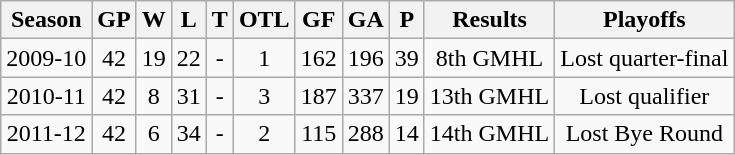<table class="wikitable">
<tr>
<th>Season</th>
<th>GP</th>
<th>W</th>
<th>L</th>
<th>T</th>
<th>OTL</th>
<th>GF</th>
<th>GA</th>
<th>P</th>
<th>Results</th>
<th>Playoffs</th>
</tr>
<tr align="center">
<td>2009-10</td>
<td>42</td>
<td>19</td>
<td>22</td>
<td>-</td>
<td>1</td>
<td>162</td>
<td>196</td>
<td>39</td>
<td>8th GMHL</td>
<td>Lost quarter-final</td>
</tr>
<tr align="center">
<td>2010-11</td>
<td>42</td>
<td>8</td>
<td>31</td>
<td>-</td>
<td>3</td>
<td>187</td>
<td>337</td>
<td>19</td>
<td>13th GMHL</td>
<td>Lost qualifier</td>
</tr>
<tr align="center">
<td>2011-12</td>
<td>42</td>
<td>6</td>
<td>34</td>
<td>-</td>
<td>2</td>
<td>115</td>
<td>288</td>
<td>14</td>
<td>14th GMHL</td>
<td>Lost Bye Round</td>
</tr>
</table>
